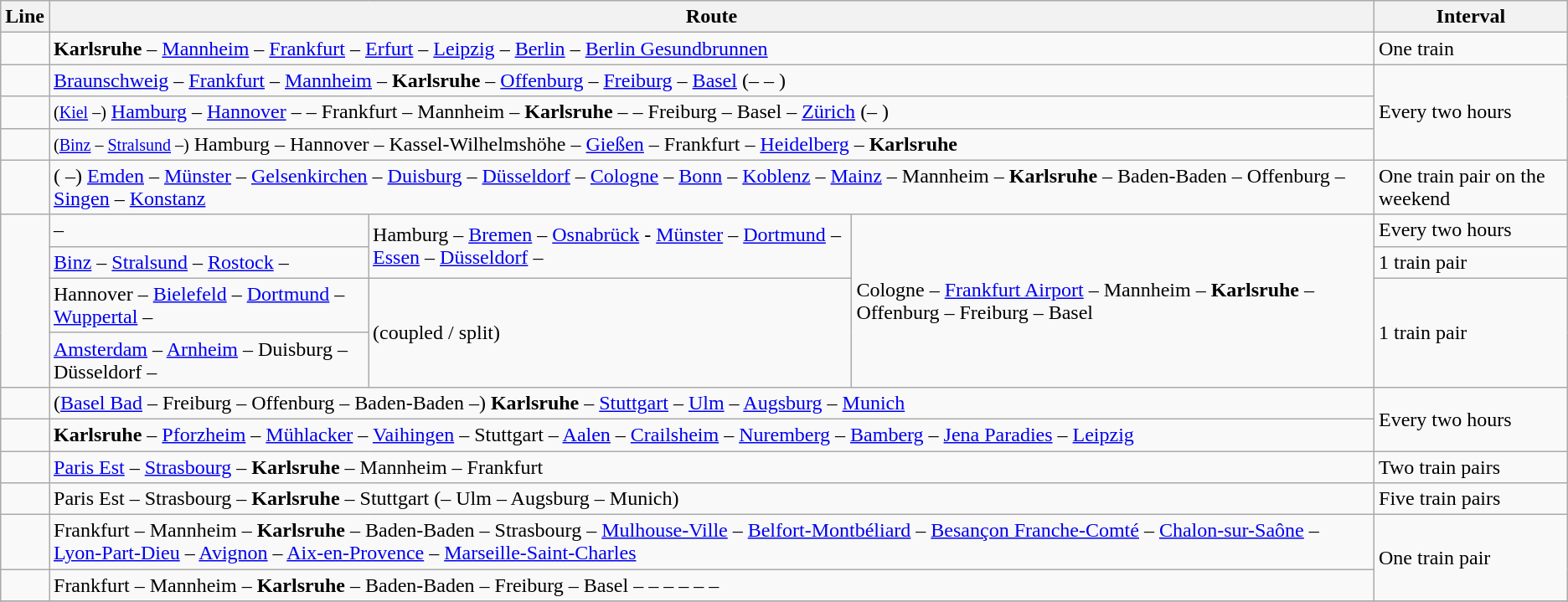<table class="wikitable">
<tr>
<th>Line</th>
<th colspan=3>Route</th>
<th>Interval</th>
</tr>
<tr>
<td align="center"></td>
<td colspan=3><strong>Karlsruhe</strong> – <a href='#'>Mannheim</a> – <a href='#'>Frankfurt</a> – <a href='#'>Erfurt</a> – <a href='#'>Leipzig</a> – <a href='#'>Berlin</a> – <a href='#'>Berlin Gesundbrunnen</a></td>
<td>One train</td>
</tr>
<tr>
<td align="center"></td>
<td colspan=3> <a href='#'>Braunschweig</a> – <a href='#'>Frankfurt</a> – <a href='#'>Mannheim</a> – <strong>Karlsruhe</strong> – <a href='#'>Offenburg</a> – <a href='#'>Freiburg</a> – <a href='#'>Basel</a> (–   – )</td>
<td rowspan="3">Every two hours</td>
</tr>
<tr>
<td align="center"></td>
<td colspan=3><small>(<a href='#'>Kiel</a> –)</small> <a href='#'>Hamburg</a> – <a href='#'>Hannover</a> –  – Frankfurt – Mannheim – <strong>Karlsruhe</strong> –  – Freiburg – Basel – <a href='#'>Zürich</a> (– )</td>
</tr>
<tr>
<td align="center"></td>
<td colspan=3><small>(<a href='#'>Binz</a> – <a href='#'>Stralsund</a> –)</small> Hamburg – Hannover – Kassel-Wilhelmshöhe – <a href='#'>Gießen</a> – Frankfurt – <a href='#'>Heidelberg</a> – <strong>Karlsruhe</strong></td>
</tr>
<tr>
<td align="center"></td>
<td colspan=3>( –) <a href='#'>Emden</a> – <a href='#'>Münster</a> – <a href='#'>Gelsenkirchen</a> – <a href='#'>Duisburg</a> – <a href='#'>Düsseldorf</a> – <a href='#'>Cologne</a> – <a href='#'>Bonn</a> – <a href='#'>Koblenz</a> – <a href='#'>Mainz</a> – Mannheim – <strong>Karlsruhe</strong> – Baden-Baden – Offenburg – <a href='#'>Singen</a> – <a href='#'>Konstanz</a></td>
<td>One train pair on the weekend</td>
</tr>
<tr>
<td rowspan=4 align="center"></td>
<td> –</td>
<td rowspan="2">Hamburg – <a href='#'>Bremen</a> – <a href='#'>Osnabrück</a> - <a href='#'>Münster</a> – <a href='#'>Dortmund</a> – <a href='#'>Essen</a> – <a href='#'>Düsseldorf</a> –</td>
<td rowspan=4>Cologne – <a href='#'>Frankfurt Airport</a> – Mannheim – <strong>Karlsruhe</strong> – Offenburg – Freiburg – Basel</td>
<td>Every two hours</td>
</tr>
<tr>
<td><a href='#'>Binz</a> – <a href='#'>Stralsund</a> –  <a href='#'>Rostock</a> –</td>
<td>1 train pair</td>
</tr>
<tr>
<td>Hannover – <a href='#'>Bielefeld</a> – <a href='#'>Dortmund</a> – <a href='#'>Wuppertal</a> –</td>
<td rowspan=2>(coupled / split)</td>
<td rowspan=2>1 train pair</td>
</tr>
<tr>
<td><a href='#'>Amsterdam</a> – <a href='#'>Arnheim</a> – Duisburg – Düsseldorf –</td>
</tr>
<tr>
<td align="center"></td>
<td colspan=3>(<a href='#'>Basel Bad</a> – Freiburg – Offenburg – Baden-Baden –) <strong>Karlsruhe</strong> – <a href='#'>Stuttgart</a> – <a href='#'>Ulm</a> – <a href='#'>Augsburg</a> – <a href='#'>Munich</a></td>
<td rowspan="2">Every two hours</td>
</tr>
<tr>
<td align="center"></td>
<td colspan=3><strong>Karlsruhe</strong> – <a href='#'>Pforzheim</a> – <a href='#'>Mühlacker</a> – <a href='#'>Vaihingen</a> – Stuttgart – <a href='#'>Aalen</a> – <a href='#'>Crailsheim</a> – <a href='#'>Nuremberg</a> – <a href='#'>Bamberg</a> – <a href='#'>Jena Paradies</a> – <a href='#'>Leipzig</a></td>
</tr>
<tr>
<td align="center"></td>
<td colspan=3><a href='#'>Paris Est</a> – <a href='#'>Strasbourg</a> – <strong>Karlsruhe</strong> – Mannheim – Frankfurt</td>
<td>Two train pairs</td>
</tr>
<tr>
<td align="center"></td>
<td colspan=3>Paris Est – Strasbourg – <strong>Karlsruhe</strong> – Stuttgart (– Ulm – Augsburg – Munich)</td>
<td>Five train pairs</td>
</tr>
<tr>
<td align="center"></td>
<td colspan=3>Frankfurt – Mannheim – <strong>Karlsruhe</strong> – Baden-Baden – Strasbourg – <a href='#'>Mulhouse-Ville</a> – <a href='#'>Belfort-Montbéliard</a> – <a href='#'>Besançon Franche-Comté</a> – <a href='#'>Chalon-sur-Saône</a> – <a href='#'>Lyon-Part-Dieu</a> – <a href='#'>Avignon</a> – <a href='#'>Aix-en-Provence</a> – <a href='#'>Marseille-Saint-Charles</a></td>
<td rowspan="2">One train pair</td>
</tr>
<tr>
<td align="center"></td>
<td colspan=3>Frankfurt – Mannheim – <strong>Karlsruhe</strong> – Baden-Baden – Freiburg – Basel –  –  –  –  –  – </td>
</tr>
<tr>
</tr>
</table>
